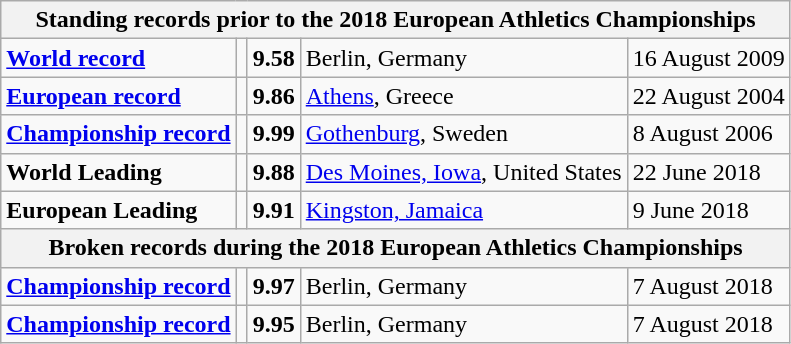<table class="wikitable">
<tr>
<th colspan="5">Standing records prior to the 2018 European Athletics Championships</th>
</tr>
<tr>
<td><strong><a href='#'>World record</a></strong></td>
<td></td>
<td><strong>9.58</strong></td>
<td>Berlin, Germany</td>
<td>16 August 2009</td>
</tr>
<tr>
<td><strong><a href='#'>European record</a></strong></td>
<td></td>
<td><strong>9.86</strong></td>
<td><a href='#'>Athens</a>, Greece</td>
<td>22 August 2004</td>
</tr>
<tr>
<td><strong><a href='#'>Championship record</a></strong></td>
<td></td>
<td><strong>9.99</strong></td>
<td><a href='#'>Gothenburg</a>, Sweden</td>
<td>8 August 2006</td>
</tr>
<tr>
<td><strong>World Leading</strong></td>
<td></td>
<td><strong>9.88</strong></td>
<td><a href='#'>Des Moines, Iowa</a>, United States</td>
<td>22 June 2018</td>
</tr>
<tr>
<td><strong>European Leading</strong></td>
<td></td>
<td><strong>9.91</strong></td>
<td><a href='#'>Kingston, Jamaica</a></td>
<td>9 June 2018</td>
</tr>
<tr>
<th colspan="5">Broken records during the 2018 European Athletics Championships</th>
</tr>
<tr>
<td><strong><a href='#'>Championship record</a></strong></td>
<td></td>
<td><strong>9.97</strong></td>
<td>Berlin, Germany</td>
<td>7 August 2018</td>
</tr>
<tr>
<td><strong><a href='#'>Championship record</a></strong></td>
<td></td>
<td><strong>9.95</strong></td>
<td>Berlin, Germany</td>
<td>7 August 2018</td>
</tr>
</table>
